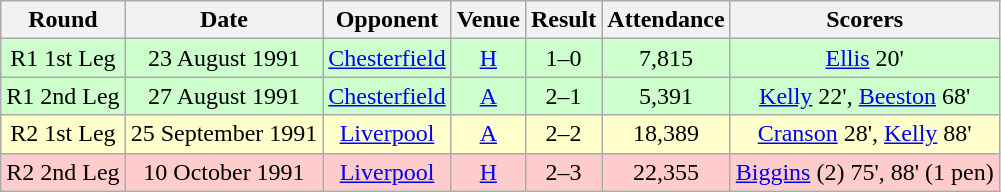<table class="wikitable" style="font-size:100%; text-align:center">
<tr>
<th>Round</th>
<th>Date</th>
<th>Opponent</th>
<th>Venue</th>
<th>Result</th>
<th>Attendance</th>
<th>Scorers</th>
</tr>
<tr style="background-color: #CCFFCC;">
<td>R1 1st Leg</td>
<td>23 August 1991</td>
<td><a href='#'>Chesterfield</a></td>
<td><a href='#'>H</a></td>
<td>1–0</td>
<td>7,815</td>
<td><a href='#'>Ellis</a> 20'</td>
</tr>
<tr style="background-color: #CCFFCC;">
<td>R1 2nd Leg</td>
<td>27 August 1991</td>
<td><a href='#'>Chesterfield</a></td>
<td><a href='#'>A</a></td>
<td>2–1</td>
<td>5,391</td>
<td><a href='#'>Kelly</a> 22', <a href='#'>Beeston</a> 68'</td>
</tr>
<tr style="background-color: #FFFFCC;">
<td>R2 1st Leg</td>
<td>25 September 1991</td>
<td><a href='#'>Liverpool</a></td>
<td><a href='#'>A</a></td>
<td>2–2</td>
<td>18,389</td>
<td><a href='#'>Cranson</a> 28', <a href='#'>Kelly</a> 88'</td>
</tr>
<tr style="background-color: #FFCCCC;">
<td>R2 2nd Leg</td>
<td>10 October 1991</td>
<td><a href='#'>Liverpool</a></td>
<td><a href='#'>H</a></td>
<td>2–3</td>
<td>22,355</td>
<td><a href='#'>Biggins</a> (2) 75', 88' (1 pen)</td>
</tr>
</table>
